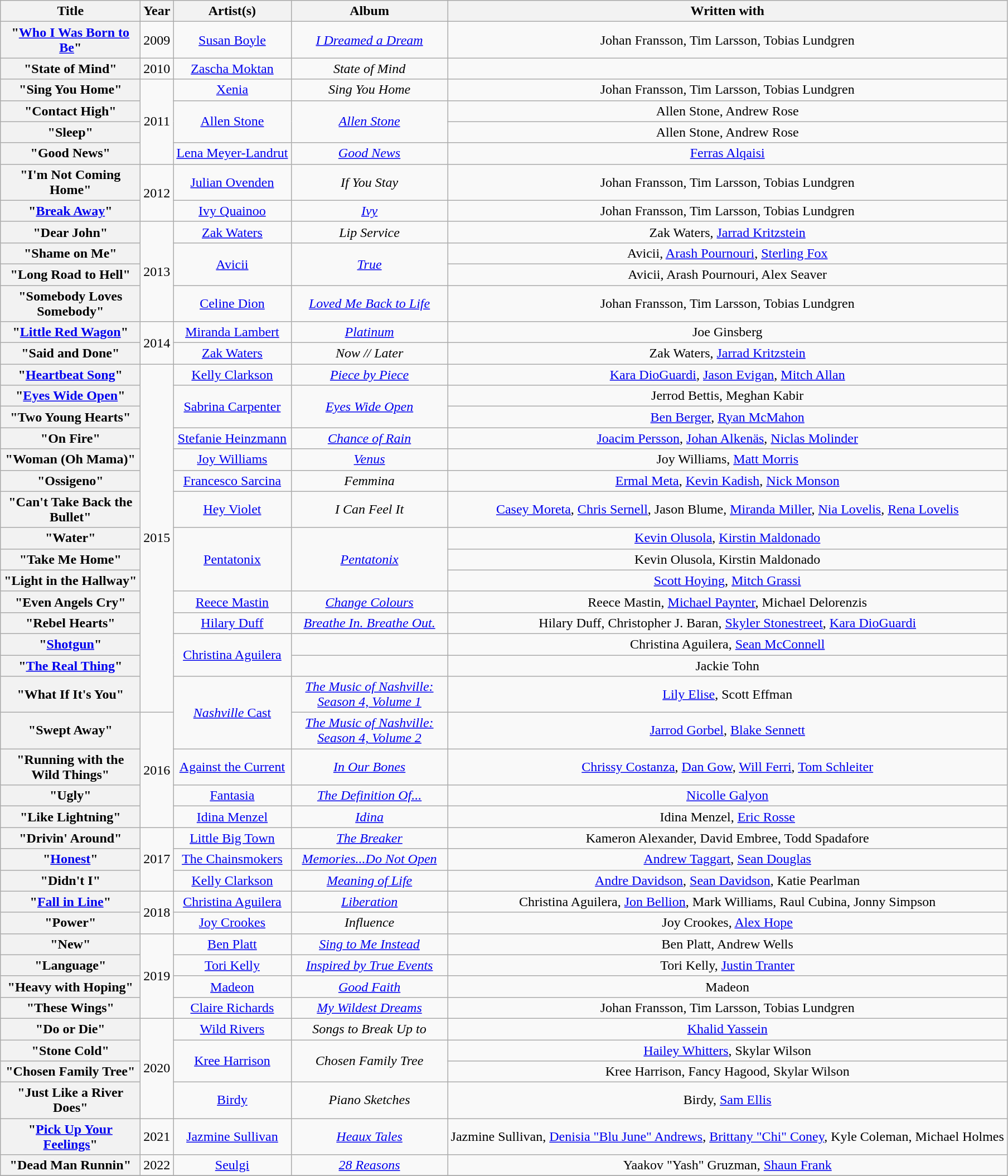<table class="wikitable plainrowheaders" style="text-align:center;">
<tr>
<th scope="col" style="width:160px;">Title</th>
<th scope="col">Year</th>
<th scope="col">Artist(s)</th>
<th scope="col" style="width:180px;">Album</th>
<th scope="col">Written with</th>
</tr>
<tr>
<th scope="row">"<a href='#'>Who I Was Born to Be</a>"</th>
<td>2009</td>
<td><a href='#'>Susan Boyle</a></td>
<td><em><a href='#'>I Dreamed a Dream</a></em></td>
<td>Johan Fransson, Tim Larsson, Tobias Lundgren</td>
</tr>
<tr>
<th scope="row">"State of Mind"</th>
<td>2010</td>
<td><a href='#'>Zascha Moktan</a></td>
<td><em>State of Mind</em></td>
<td></td>
</tr>
<tr>
<th scope="row">"Sing You Home"</th>
<td rowspan="4">2011</td>
<td><a href='#'>Xenia</a></td>
<td><em>Sing You Home</em></td>
<td>Johan Fransson, Tim Larsson, Tobias Lundgren</td>
</tr>
<tr>
<th scope="row">"Contact High"</th>
<td rowspan="2"><a href='#'>Allen Stone</a></td>
<td rowspan="2"><em><a href='#'>Allen Stone</a></em></td>
<td>Allen Stone, Andrew Rose</td>
</tr>
<tr>
<th scope="row">"Sleep"</th>
<td>Allen Stone, Andrew Rose</td>
</tr>
<tr>
<th scope="row">"Good News"</th>
<td><a href='#'>Lena Meyer-Landrut</a></td>
<td><em><a href='#'>Good News</a></em></td>
<td><a href='#'>Ferras Alqaisi</a></td>
</tr>
<tr>
<th scope="row">"I'm Not Coming Home"</th>
<td rowspan="2">2012</td>
<td><a href='#'>Julian Ovenden</a></td>
<td><em>If You Stay</em></td>
<td>Johan Fransson, Tim Larsson, Tobias Lundgren</td>
</tr>
<tr>
<th scope="row">"<a href='#'>Break Away</a>"</th>
<td><a href='#'>Ivy Quainoo</a></td>
<td><em><a href='#'>Ivy</a></em></td>
<td>Johan Fransson, Tim Larsson, Tobias Lundgren</td>
</tr>
<tr>
<th scope="row">"Dear John"</th>
<td rowspan="4">2013</td>
<td><a href='#'>Zak Waters</a></td>
<td><em>Lip Service</em></td>
<td>Zak Waters, <a href='#'>Jarrad Kritzstein</a></td>
</tr>
<tr>
<th scope="row">"Shame on Me"</th>
<td rowspan="2"><a href='#'>Avicii</a></td>
<td rowspan="2"><em><a href='#'>True</a></em></td>
<td>Avicii, <a href='#'>Arash Pournouri</a>, <a href='#'>Sterling Fox</a></td>
</tr>
<tr>
<th scope="row">"Long Road to Hell"</th>
<td>Avicii, Arash Pournouri, Alex Seaver</td>
</tr>
<tr>
<th scope="row">"Somebody Loves Somebody"</th>
<td><a href='#'>Celine Dion</a></td>
<td><em><a href='#'>Loved Me Back to Life</a></em></td>
<td>Johan Fransson, Tim Larsson, Tobias Lundgren</td>
</tr>
<tr>
<th scope="row">"<a href='#'>Little Red Wagon</a>"</th>
<td rowspan="2">2014</td>
<td><a href='#'>Miranda Lambert</a></td>
<td><em><a href='#'>Platinum</a></em></td>
<td>Joe Ginsberg</td>
</tr>
<tr>
<th scope="row">"Said and Done"</th>
<td><a href='#'>Zak Waters</a></td>
<td><em>Now // Later</em></td>
<td>Zak Waters, <a href='#'>Jarrad Kritzstein</a></td>
</tr>
<tr>
<th scope="row">"<a href='#'>Heartbeat Song</a>"</th>
<td rowspan="15">2015</td>
<td><a href='#'>Kelly Clarkson</a></td>
<td><em><a href='#'>Piece by Piece</a></em></td>
<td><a href='#'>Kara DioGuardi</a>, <a href='#'>Jason Evigan</a>, <a href='#'>Mitch Allan</a></td>
</tr>
<tr>
<th scope="row">"<a href='#'>Eyes Wide Open</a>"</th>
<td rowspan="2"><a href='#'>Sabrina Carpenter</a></td>
<td rowspan="2"><em><a href='#'>Eyes Wide Open</a></em></td>
<td>Jerrod Bettis, Meghan Kabir</td>
</tr>
<tr>
<th scope="row">"Two Young Hearts"</th>
<td><a href='#'>Ben Berger</a>, <a href='#'>Ryan McMahon</a></td>
</tr>
<tr>
<th scope="row">"On Fire"</th>
<td><a href='#'>Stefanie Heinzmann</a></td>
<td><em><a href='#'>Chance of Rain</a></em></td>
<td><a href='#'>Joacim Persson</a>, <a href='#'>Johan Alkenäs</a>, <a href='#'>Niclas Molinder</a></td>
</tr>
<tr>
<th scope="row">"Woman (Oh Mama)"</th>
<td><a href='#'>Joy Williams</a></td>
<td><em><a href='#'>Venus</a></em></td>
<td>Joy Williams, <a href='#'>Matt Morris</a></td>
</tr>
<tr>
<th scope="row">"Ossigeno"</th>
<td><a href='#'>Francesco Sarcina</a></td>
<td><em>Femmina</em></td>
<td><a href='#'>Ermal Meta</a>, <a href='#'>Kevin Kadish</a>, <a href='#'>Nick Monson</a></td>
</tr>
<tr>
<th scope="row">"Can't Take Back the Bullet"</th>
<td><a href='#'>Hey Violet</a></td>
<td><em>I Can Feel It</em></td>
<td><a href='#'>Casey Moreta</a>, <a href='#'>Chris Sernell</a>, Jason Blume, <a href='#'>Miranda Miller</a>, <a href='#'>Nia Lovelis</a>, <a href='#'>Rena Lovelis</a></td>
</tr>
<tr>
<th scope="row">"Water"</th>
<td rowspan="3"><a href='#'>Pentatonix</a></td>
<td rowspan="3"><em><a href='#'>Pentatonix</a></em></td>
<td><a href='#'>Kevin Olusola</a>, <a href='#'>Kirstin Maldonado</a></td>
</tr>
<tr>
<th scope="row">"Take Me Home"</th>
<td>Kevin Olusola, Kirstin Maldonado</td>
</tr>
<tr>
<th scope="row">"Light in the Hallway"</th>
<td><a href='#'>Scott Hoying</a>, <a href='#'>Mitch Grassi</a></td>
</tr>
<tr>
<th scope="row">"Even Angels Cry"</th>
<td><a href='#'>Reece Mastin</a></td>
<td><em><a href='#'>Change Colours</a></em></td>
<td>Reece Mastin, <a href='#'>Michael Paynter</a>, Michael Delorenzis</td>
</tr>
<tr>
<th scope="row">"Rebel Hearts"</th>
<td><a href='#'>Hilary Duff</a></td>
<td><em><a href='#'>Breathe In. Breathe Out.</a></em></td>
<td>Hilary Duff, Christopher J. Baran, <a href='#'>Skyler Stonestreet</a>, <a href='#'>Kara DioGuardi</a></td>
</tr>
<tr>
<th scope="row">"<a href='#'>Shotgun</a>"</th>
<td rowspan="2"><a href='#'>Christina Aguilera</a></td>
<td></td>
<td>Christina Aguilera, <a href='#'>Sean McConnell</a></td>
</tr>
<tr>
<th scope="row">"<a href='#'>The Real Thing</a>"</th>
<td></td>
<td>Jackie Tohn</td>
</tr>
<tr>
<th scope="row">"What If It's You"<br></th>
<td rowspan="2"><a href='#'><em>Nashville</em> Cast</a></td>
<td><em><a href='#'>The Music of Nashville: Season 4, Volume 1</a></em></td>
<td><a href='#'>Lily Elise</a>, Scott Effman</td>
</tr>
<tr>
<th scope="row">"Swept Away"<br></th>
<td rowspan="4">2016</td>
<td><em><a href='#'>The Music of Nashville: Season 4, Volume 2</a></em></td>
<td><a href='#'>Jarrod Gorbel</a>, <a href='#'>Blake Sennett</a></td>
</tr>
<tr>
<th scope="row">"Running with the Wild Things"</th>
<td><a href='#'>Against the Current</a></td>
<td><em><a href='#'>In Our Bones</a></em></td>
<td><a href='#'>Chrissy Costanza</a>, <a href='#'>Dan Gow</a>, <a href='#'>Will Ferri</a>, <a href='#'>Tom Schleiter</a></td>
</tr>
<tr>
<th scope="row">"Ugly"</th>
<td><a href='#'>Fantasia</a></td>
<td><em><a href='#'>The Definition Of...</a></em></td>
<td><a href='#'>Nicolle Galyon</a></td>
</tr>
<tr>
<th scope="row">"Like Lightning"</th>
<td><a href='#'>Idina Menzel</a></td>
<td><em><a href='#'>Idina</a></em></td>
<td>Idina Menzel, <a href='#'>Eric Rosse</a></td>
</tr>
<tr>
<th scope="row">"Drivin' Around"</th>
<td rowspan="3">2017</td>
<td><a href='#'>Little Big Town</a></td>
<td><em><a href='#'>The Breaker</a></em></td>
<td>Kameron Alexander, David Embree, Todd Spadafore</td>
</tr>
<tr>
<th scope="row">"<a href='#'>Honest</a>"</th>
<td><a href='#'>The Chainsmokers</a></td>
<td><em><a href='#'>Memories...Do Not Open</a></em></td>
<td><a href='#'>Andrew Taggart</a>, <a href='#'>Sean Douglas</a></td>
</tr>
<tr>
<th scope="row">"Didn't I"</th>
<td><a href='#'>Kelly Clarkson</a></td>
<td><em><a href='#'>Meaning of Life</a></em></td>
<td><a href='#'>Andre Davidson</a>, <a href='#'>Sean Davidson</a>, Katie Pearlman</td>
</tr>
<tr>
<th scope="row">"<a href='#'>Fall in Line</a>"<br></th>
<td rowspan="2">2018</td>
<td><a href='#'>Christina Aguilera</a></td>
<td><em><a href='#'>Liberation</a></em></td>
<td>Christina Aguilera, <a href='#'>Jon Bellion</a>, Mark Williams, Raul Cubina, Jonny Simpson</td>
</tr>
<tr>
<th scope="row">"Power"</th>
<td><a href='#'>Joy Crookes</a></td>
<td><em>Influence</em></td>
<td>Joy Crookes, <a href='#'>Alex Hope</a></td>
</tr>
<tr>
<th scope="row">"New"</th>
<td rowspan="4">2019</td>
<td><a href='#'>Ben Platt</a></td>
<td><em><a href='#'>Sing to Me Instead</a></em></td>
<td>Ben Platt, Andrew Wells</td>
</tr>
<tr>
<th scope="row">"Language"</th>
<td><a href='#'>Tori Kelly</a></td>
<td><em><a href='#'>Inspired by True Events</a></em></td>
<td>Tori Kelly, <a href='#'>Justin Tranter</a></td>
</tr>
<tr>
<th scope="row">"Heavy with Hoping"</th>
<td><a href='#'>Madeon</a></td>
<td><em><a href='#'>Good Faith</a></em></td>
<td>Madeon</td>
</tr>
<tr>
<th scope="row">"These Wings"</th>
<td><a href='#'>Claire Richards</a></td>
<td><em><a href='#'>My Wildest Dreams</a></em></td>
<td>Johan Fransson, Tim Larsson, Tobias Lundgren</td>
</tr>
<tr>
<th scope="row">"Do or Die"</th>
<td rowspan="4">2020</td>
<td><a href='#'>Wild Rivers</a></td>
<td><em>Songs to Break Up to</em></td>
<td><a href='#'>Khalid Yassein</a></td>
</tr>
<tr>
<th scope="row">"Stone Cold"</th>
<td rowspan="2"><a href='#'>Kree Harrison</a></td>
<td rowspan="2"><em>Chosen Family Tree</em></td>
<td><a href='#'>Hailey Whitters</a>, Skylar Wilson</td>
</tr>
<tr>
<th scope="row">"Chosen Family Tree"</th>
<td>Kree Harrison, Fancy Hagood, Skylar Wilson</td>
</tr>
<tr>
<th scope="row">"Just Like a River Does"</th>
<td><a href='#'>Birdy</a></td>
<td><em>Piano Sketches</em></td>
<td>Birdy, <a href='#'>Sam Ellis</a></td>
</tr>
<tr>
<th scope="row">"<a href='#'>Pick Up Your Feelings</a>"</th>
<td rowspan="">2021</td>
<td><a href='#'>Jazmine Sullivan</a></td>
<td><em><a href='#'>Heaux Tales</a></em></td>
<td>Jazmine Sullivan, <a href='#'>Denisia "Blu June" Andrews</a>, <a href='#'>Brittany "Chi" Coney</a>, Kyle Coleman, Michael Holmes</td>
</tr>
<tr>
<th scope="row">"Dead Man Runnin"</th>
<td>2022</td>
<td><a href='#'>Seulgi</a></td>
<td><em><a href='#'>28 Reasons</a></em></td>
<td>Yaakov "Yash" Gruzman, <a href='#'>Shaun Frank</a></td>
</tr>
<tr>
</tr>
</table>
